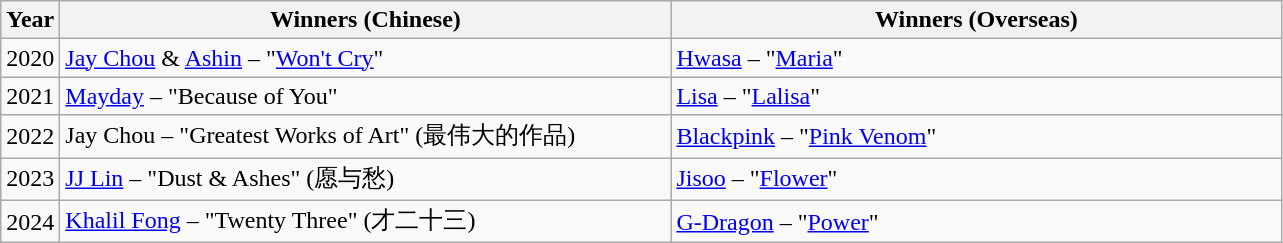<table class="wikitable">
<tr>
<th>Year</th>
<th style="width:25em;">Winners (Chinese)</th>
<th style="width:25em;">Winners (Overseas)</th>
</tr>
<tr>
<td>2020</td>
<td><a href='#'>Jay Chou</a> & <a href='#'>Ashin</a> – "<a href='#'>Won't Cry</a>"</td>
<td><a href='#'>Hwasa</a> – "<a href='#'>Maria</a>"</td>
</tr>
<tr>
<td>2021</td>
<td><a href='#'>Mayday</a> – "Because of You"</td>
<td><a href='#'>Lisa</a> – "<a href='#'>Lalisa</a>"</td>
</tr>
<tr>
<td>2022</td>
<td>Jay Chou – "Greatest Works of Art" (最伟大的作品)</td>
<td><a href='#'>Blackpink</a> – "<a href='#'>Pink Venom</a>"</td>
</tr>
<tr>
<td>2023</td>
<td><a href='#'>JJ Lin</a> – "Dust & Ashes" (愿与愁)</td>
<td><a href='#'>Jisoo</a> – "<a href='#'>Flower</a>"</td>
</tr>
<tr>
<td>2024</td>
<td><a href='#'>Khalil Fong</a> – "Twenty Three" (才二十三)</td>
<td><a href='#'>G-Dragon</a> – "<a href='#'>Power</a>"</td>
</tr>
</table>
